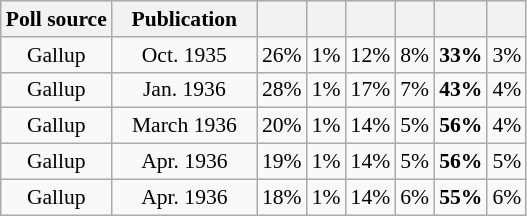<table class="wikitable" style="font-size:90%;text-align:center;">
<tr>
<th>Poll source</th>
<th style="width:90px;">Publication</th>
<th></th>
<th></th>
<th></th>
<th></th>
<th></th>
<th></th>
</tr>
<tr>
<td>Gallup</td>
<td>Oct. 1935</td>
<td>26%</td>
<td>1%</td>
<td>12%</td>
<td>8%</td>
<td><strong>33%</strong></td>
<td>3%</td>
</tr>
<tr>
<td>Gallup</td>
<td>Jan. 1936</td>
<td>28%</td>
<td>1%</td>
<td>17%</td>
<td>7%</td>
<td><strong>43%</strong></td>
<td>4%</td>
</tr>
<tr>
<td>Gallup</td>
<td>March 1936</td>
<td>20%</td>
<td>1%</td>
<td>14%</td>
<td>5%</td>
<td><strong>56%</strong></td>
<td>4%</td>
</tr>
<tr>
<td>Gallup</td>
<td>Apr. 1936</td>
<td>19%</td>
<td>1%</td>
<td>14%</td>
<td>5%</td>
<td><strong>56%</strong></td>
<td>5%</td>
</tr>
<tr>
<td>Gallup</td>
<td>Apr. 1936</td>
<td>18%</td>
<td>1%</td>
<td>14%</td>
<td>6%</td>
<td><strong>55%</strong></td>
<td>6%</td>
</tr>
</table>
